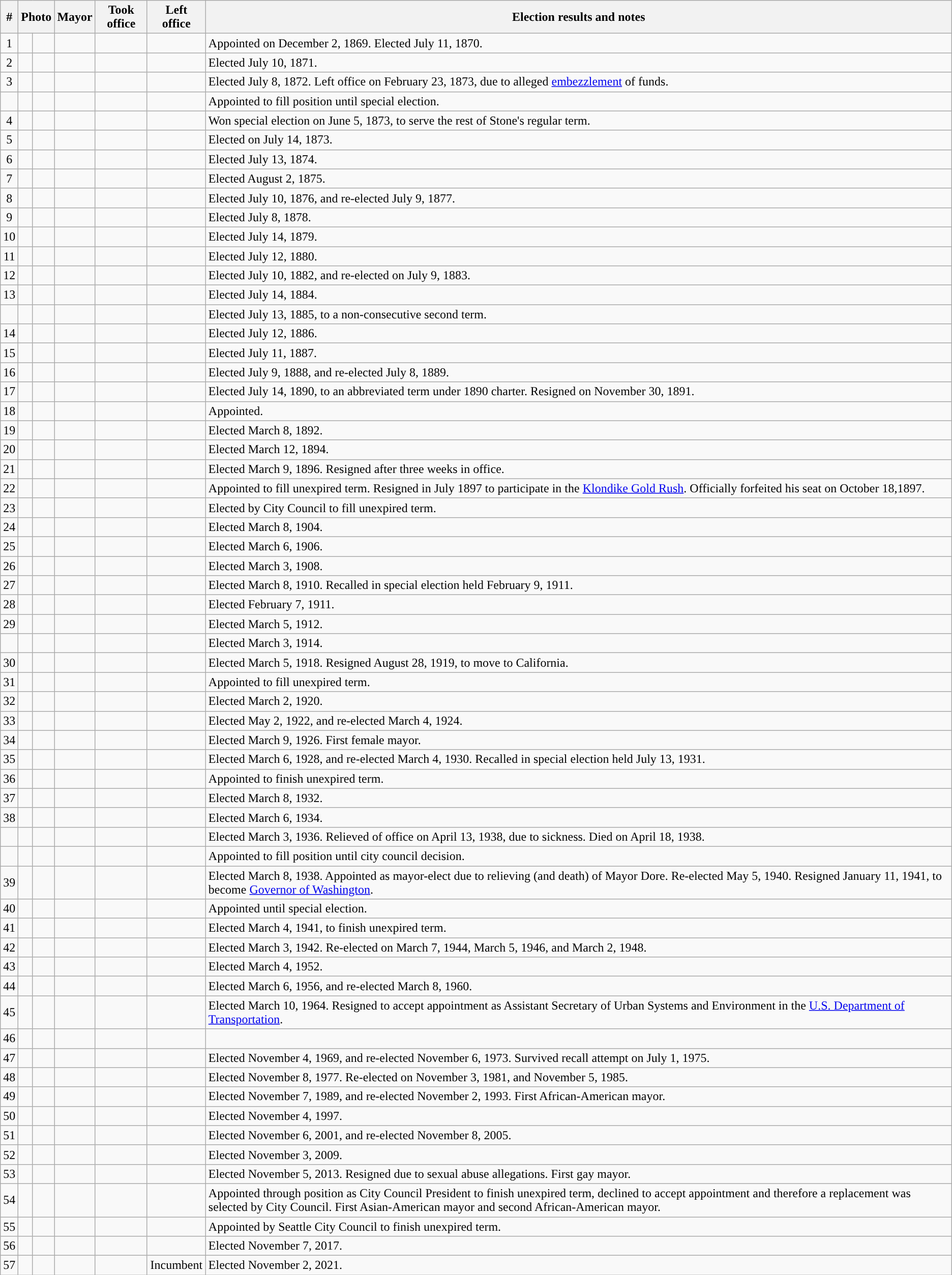<table class="wikitable sortable" style="text-align:center;">
<tr>
<th>#</th>
<th colspan=2>Photo</th>
<th>Mayor</th>
<th>Took office</th>
<th>Left office</th>
<th>Election results and notes</th>
</tr>
<tr>
<td>1</td>
<td></td>
<td style="background: "> </td>
<td></td>
<td style="white-space: nowrap;"></td>
<td style="white-space: nowrap;"></td>
<td align=left>Appointed on December 2, 1869. Elected July 11, 1870.</td>
</tr>
<tr>
<td>2</td>
<td></td>
<td style="background: "> </td>
<td></td>
<td style="white-space: nowrap;"></td>
<td style="white-space: nowrap;"></td>
<td align=left>Elected July 10, 1871.</td>
</tr>
<tr>
<td>3</td>
<td></td>
<td style="background: "> </td>
<td></td>
<td style="white-space: nowrap;"></td>
<td style="white-space: nowrap;"></td>
<td align=left>Elected July 8, 1872. Left office on February 23, 1873, due to alleged <a href='#'>embezzlement</a> of funds.</td>
</tr>
<tr>
<td> </td>
<td></td>
<td style="background: "> </td>
<td></td>
<td style="white-space: nowrap;"></td>
<td style="white-space: nowrap;"></td>
<td align=left>Appointed to fill position until special election.</td>
</tr>
<tr>
<td>4</td>
<td></td>
<td style="background: "> </td>
<td></td>
<td style="white-space: nowrap;"></td>
<td style="white-space: nowrap;"></td>
<td align=left>Won special election on June 5, 1873, to serve the rest of Stone's regular term.</td>
</tr>
<tr>
<td>5</td>
<td></td>
<td style="background: "> </td>
<td></td>
<td style="white-space: nowrap;"></td>
<td style="white-space: nowrap;"></td>
<td align=left>Elected on July 14, 1873.</td>
</tr>
<tr>
<td>6</td>
<td></td>
<td style="background: "> </td>
<td></td>
<td style="white-space: nowrap;"></td>
<td style="white-space: nowrap;"></td>
<td align=left>Elected July 13, 1874.</td>
</tr>
<tr>
<td>7</td>
<td></td>
<td style="background: "> </td>
<td></td>
<td style="white-space: nowrap;"></td>
<td style="white-space: nowrap;"></td>
<td align=left>Elected August 2, 1875.</td>
</tr>
<tr>
<td>8</td>
<td></td>
<td style="background: "> </td>
<td></td>
<td style="white-space: nowrap;"></td>
<td style="white-space: nowrap;"></td>
<td align=left>Elected July 10, 1876, and re-elected July 9, 1877.</td>
</tr>
<tr>
<td>9</td>
<td></td>
<td style="background: "> </td>
<td></td>
<td style="white-space: nowrap;"></td>
<td style="white-space: nowrap;"></td>
<td align=left>Elected July 8, 1878.</td>
</tr>
<tr>
<td>10</td>
<td></td>
<td style="background: "> </td>
<td></td>
<td style="white-space: nowrap;"></td>
<td style="white-space: nowrap;"></td>
<td align=left>Elected July 14, 1879.</td>
</tr>
<tr>
<td>11</td>
<td></td>
<td style="background: "> </td>
<td></td>
<td style="white-space: nowrap;"></td>
<td style="white-space: nowrap;"></td>
<td align=left>Elected July 12, 1880.</td>
</tr>
<tr>
<td>12</td>
<td></td>
<td style="background: "> </td>
<td></td>
<td style="white-space: nowrap;"></td>
<td style="white-space: nowrap;"></td>
<td align=left>Elected July 10, 1882, and re-elected on July 9, 1883.</td>
</tr>
<tr>
<td>13</td>
<td></td>
<td style="background: "> </td>
<td></td>
<td style="white-space: nowrap;"></td>
<td style="white-space: nowrap;"></td>
<td align=left>Elected July 14, 1884.</td>
</tr>
<tr>
<td> </td>
<td></td>
<td style="background: "> </td>
<td></td>
<td style="white-space: nowrap;"></td>
<td style="white-space: nowrap;"></td>
<td align=left>Elected July 13, 1885, to a non-consecutive second term.</td>
</tr>
<tr>
<td>14</td>
<td></td>
<td style="background: "> </td>
<td></td>
<td style="white-space: nowrap;"></td>
<td style="white-space: nowrap;"></td>
<td align=left>Elected July 12, 1886.</td>
</tr>
<tr>
<td>15</td>
<td></td>
<td style="background: "> </td>
<td></td>
<td style="white-space: nowrap;"></td>
<td style="white-space: nowrap;"></td>
<td align=left>Elected July 11, 1887.</td>
</tr>
<tr>
<td>16</td>
<td></td>
<td style="background: "> </td>
<td></td>
<td style="white-space: nowrap;"></td>
<td style="white-space: nowrap;"></td>
<td align=left>Elected July 9, 1888, and re-elected July 8, 1889.</td>
</tr>
<tr>
<td>17</td>
<td></td>
<td style="background: "> </td>
<td></td>
<td style="white-space: nowrap;"></td>
<td style="white-space: nowrap;"></td>
<td align=left>Elected July 14, 1890, to an abbreviated term under 1890 charter. Resigned on November 30, 1891.</td>
</tr>
<tr>
<td>18</td>
<td></td>
<td style="background: "> </td>
<td></td>
<td style="white-space: nowrap;"></td>
<td style="white-space: nowrap;"></td>
<td align=left>Appointed.</td>
</tr>
<tr>
<td>19</td>
<td></td>
<td style="background: "> </td>
<td></td>
<td style="white-space: nowrap;"></td>
<td style="white-space: nowrap;"></td>
<td align=left>Elected March 8, 1892.</td>
</tr>
<tr>
<td>20</td>
<td></td>
<td style="background: "> </td>
<td></td>
<td style="white-space: nowrap;"></td>
<td style="white-space: nowrap;"></td>
<td align=left>Elected March 12, 1894.</td>
</tr>
<tr>
<td>21</td>
<td></td>
<td style="background: "> </td>
<td></td>
<td style="white-space: nowrap;"></td>
<td style="white-space: nowrap;"></td>
<td align=left>Elected March 9, 1896. Resigned after three weeks in office.</td>
</tr>
<tr>
<td>22</td>
<td></td>
<td style="background: "> </td>
<td></td>
<td style="white-space: nowrap;"></td>
<td style="white-space: nowrap;"></td>
<td align=left>Appointed to fill unexpired term. Resigned in July 1897 to participate in the <a href='#'>Klondike Gold Rush</a>. Officially forfeited his seat on October 18,1897.</td>
</tr>
<tr>
<td>23</td>
<td></td>
<td style="background: "> </td>
<td></td>
<td style="white-space: nowrap;"></td>
<td style="white-space: nowrap;"></td>
<td align=left>Elected by City Council to fill unexpired term.</td>
</tr>
<tr>
<td>24</td>
<td></td>
<td style="background: "> </td>
<td></td>
<td style="white-space: nowrap;"></td>
<td style="white-space: nowrap;"></td>
<td align=left>Elected March 8, 1904.</td>
</tr>
<tr>
<td>25</td>
<td></td>
<td style="background: "> </td>
<td></td>
<td style="white-space: nowrap;"></td>
<td style="white-space: nowrap;"></td>
<td align=left>Elected March 6, 1906.</td>
</tr>
<tr>
<td>26</td>
<td></td>
<td style="background: "> </td>
<td></td>
<td style="white-space: nowrap;"></td>
<td style="white-space: nowrap;"></td>
<td align=left>Elected March 3, 1908.</td>
</tr>
<tr>
<td>27</td>
<td></td>
<td style="background: "> </td>
<td></td>
<td style="white-space: nowrap;"></td>
<td style="white-space: nowrap;"></td>
<td align=left>Elected March 8, 1910. Recalled in special election held February 9, 1911.</td>
</tr>
<tr>
<td>28</td>
<td></td>
<td style="background: "> </td>
<td></td>
<td style="white-space: nowrap;"></td>
<td style="white-space: nowrap;"></td>
<td align=left>Elected February 7, 1911.</td>
</tr>
<tr>
<td>29</td>
<td></td>
<td style="background: "> </td>
<td></td>
<td style="white-space: nowrap;"></td>
<td style="white-space: nowrap;"></td>
<td align=left>Elected March 5, 1912.</td>
</tr>
<tr>
<td> </td>
<td></td>
<td style="background: "> </td>
<td></td>
<td style="white-space: nowrap;"></td>
<td style="white-space: nowrap;"></td>
<td align=left>Elected March 3, 1914.</td>
</tr>
<tr>
<td>30</td>
<td></td>
<td style="background: "> </td>
<td></td>
<td style="white-space: nowrap;"></td>
<td style="white-space: nowrap;"></td>
<td align=left>Elected March 5, 1918. Resigned August 28, 1919, to move to California.</td>
</tr>
<tr>
<td>31</td>
<td></td>
<td style="background: "> </td>
<td></td>
<td style="white-space: nowrap;"></td>
<td style="white-space: nowrap;"></td>
<td align=left>Appointed to fill unexpired term.</td>
</tr>
<tr>
<td>32</td>
<td></td>
<td style="background: "> </td>
<td></td>
<td style="white-space: nowrap;"></td>
<td style="white-space: nowrap;"></td>
<td align=left>Elected March 2, 1920.</td>
</tr>
<tr>
<td>33</td>
<td></td>
<td style="background: "> </td>
<td></td>
<td style="white-space: nowrap;"></td>
<td style="white-space: nowrap;"></td>
<td align=left>Elected May 2, 1922, and re-elected March 4, 1924.</td>
</tr>
<tr>
<td>34</td>
<td></td>
<td style="background: "> </td>
<td></td>
<td style="white-space: nowrap;"></td>
<td style="white-space: nowrap;"></td>
<td align=left>Elected March 9, 1926. First female mayor.</td>
</tr>
<tr>
<td>35</td>
<td></td>
<td style="background: "> </td>
<td></td>
<td style="white-space: nowrap;"></td>
<td style="white-space: nowrap;"></td>
<td align=left>Elected March 6, 1928, and re-elected March 4, 1930. Recalled in special election held July 13, 1931.</td>
</tr>
<tr>
<td>36</td>
<td></td>
<td style="background: "> </td>
<td></td>
<td style="white-space: nowrap;"></td>
<td style="white-space: nowrap;"></td>
<td align=left>Appointed to finish unexpired term.</td>
</tr>
<tr>
<td>37</td>
<td></td>
<td style="background: "> </td>
<td></td>
<td style="white-space: nowrap;"></td>
<td style="white-space: nowrap;"></td>
<td align=left>Elected March 8, 1932.</td>
</tr>
<tr>
<td>38</td>
<td></td>
<td style="background: "> </td>
<td></td>
<td style="white-space: nowrap;"></td>
<td style="white-space: nowrap;"></td>
<td align=left>Elected March 6, 1934.</td>
</tr>
<tr>
<td> </td>
<td></td>
<td style="background: "> </td>
<td></td>
<td style="white-space: nowrap;"></td>
<td style="white-space: nowrap;"></td>
<td align=left>Elected March 3, 1936. Relieved of office on April 13, 1938, due to sickness. Died on April 18, 1938.</td>
</tr>
<tr>
<td> </td>
<td></td>
<td style="background: "> </td>
<td></td>
<td style="white-space: nowrap;"></td>
<td style="white-space: nowrap;"></td>
<td align=left>Appointed to fill position until city council decision.</td>
</tr>
<tr>
<td>39</td>
<td></td>
<td style="background: "> </td>
<td></td>
<td style="white-space: nowrap;"></td>
<td style="white-space: nowrap;"></td>
<td align=left>Elected March 8, 1938. Appointed as mayor-elect due to relieving (and death) of Mayor Dore. Re-elected May 5, 1940. Resigned January 11, 1941, to become <a href='#'>Governor of Washington</a>.</td>
</tr>
<tr>
<td>40</td>
<td></td>
<td style="background: "> </td>
<td></td>
<td style="white-space: nowrap;"></td>
<td style="white-space: nowrap;"></td>
<td align=left>Appointed until special election.</td>
</tr>
<tr>
<td>41</td>
<td></td>
<td style="background: "> </td>
<td></td>
<td style="white-space: nowrap;"></td>
<td style="white-space: nowrap;"></td>
<td align=left>Elected March 4, 1941, to finish unexpired term.</td>
</tr>
<tr>
<td>42</td>
<td></td>
<td style="background: "> </td>
<td></td>
<td style="white-space: nowrap;"></td>
<td style="white-space: nowrap;"></td>
<td align=left>Elected March 3, 1942. Re-elected on March 7, 1944, March 5, 1946, and March 2, 1948.</td>
</tr>
<tr>
<td>43</td>
<td></td>
<td style="background: "> </td>
<td></td>
<td style="white-space: nowrap;"></td>
<td style="white-space: nowrap;"></td>
<td align=left>Elected March 4, 1952.</td>
</tr>
<tr>
<td>44</td>
<td></td>
<td style="background: "> </td>
<td></td>
<td style="white-space: nowrap;"></td>
<td style="white-space: nowrap;"></td>
<td align=left>Elected March 6, 1956, and re-elected March 8, 1960.</td>
</tr>
<tr>
<td>45</td>
<td></td>
<td style="background: "> </td>
<td></td>
<td style="white-space: nowrap;"></td>
<td style="white-space: nowrap;"></td>
<td align=left>Elected March 10, 1964. Resigned to accept appointment as Assistant Secretary of Urban Systems and Environment in the <a href='#'>U.S. Department of Transportation</a>.</td>
</tr>
<tr>
<td>46</td>
<td></td>
<td style="background: "> </td>
<td></td>
<td style="white-space: nowrap;"></td>
<td style="white-space: nowrap;"></td>
<td align=left></td>
</tr>
<tr>
<td>47</td>
<td></td>
<td style="background: "> </td>
<td></td>
<td style="white-space: nowrap;"></td>
<td style="white-space: nowrap;"></td>
<td align=left>Elected November 4, 1969, and re-elected November 6, 1973. Survived recall attempt on July 1, 1975.</td>
</tr>
<tr>
<td>48</td>
<td></td>
<td style="background: "> </td>
<td></td>
<td style="white-space: nowrap;"></td>
<td style="white-space: nowrap;"></td>
<td align=left>Elected November 8, 1977. Re-elected on November 3, 1981, and November 5, 1985.</td>
</tr>
<tr>
<td>49</td>
<td></td>
<td style="background: "> </td>
<td></td>
<td style="white-space: nowrap;"></td>
<td style="white-space: nowrap;"></td>
<td align=left>Elected November 7, 1989, and re-elected November 2, 1993. First African-American mayor.</td>
</tr>
<tr>
<td>50</td>
<td></td>
<td style="background: "> </td>
<td></td>
<td style="white-space: nowrap;"></td>
<td style="white-space: nowrap;"></td>
<td align=left>Elected November 4, 1997.</td>
</tr>
<tr>
<td>51</td>
<td></td>
<td style="background: "> </td>
<td></td>
<td style="white-space: nowrap;"></td>
<td style="white-space: nowrap;"></td>
<td align=left>Elected November 6, 2001, and re-elected November 8, 2005.</td>
</tr>
<tr>
<td>52</td>
<td></td>
<td style="background: "> </td>
<td></td>
<td style="white-space: nowrap;"></td>
<td style="white-space: nowrap;"></td>
<td align=left>Elected November 3, 2009.</td>
</tr>
<tr>
<td>53</td>
<td></td>
<td style="background: "> </td>
<td></td>
<td style="white-space: nowrap;"></td>
<td style="white-space: nowrap;"></td>
<td align=left>Elected November 5, 2013. Resigned due to sexual abuse allegations. First gay mayor.</td>
</tr>
<tr>
<td>54</td>
<td></td>
<td style="background: "> </td>
<td></td>
<td style="white-space: nowrap;"></td>
<td style="white-space: nowrap;"></td>
<td align=left>Appointed through position as City Council President to finish unexpired term, declined to accept appointment and therefore a replacement was selected by City Council. First Asian-American mayor and second African-American mayor.</td>
</tr>
<tr>
<td>55</td>
<td></td>
<td style="background: "> </td>
<td></td>
<td style="white-space: nowrap;"></td>
<td style="white-space: nowrap;"></td>
<td align=left>Appointed by Seattle City Council to finish unexpired term.</td>
</tr>
<tr>
<td>56</td>
<td></td>
<td style="background: "> </td>
<td></td>
<td style="white-space: nowrap;"></td>
<td style="white-space: nowrap;"></td>
<td align=left>Elected November 7, 2017.</td>
</tr>
<tr>
<td>57</td>
<td></td>
<td style="background: "> </td>
<td></td>
<td style="white-space: nowrap;"></td>
<td style="white-space: nowrap;">Incumbent</td>
<td align=left>Elected November 2, 2021.</td>
</tr>
</table>
